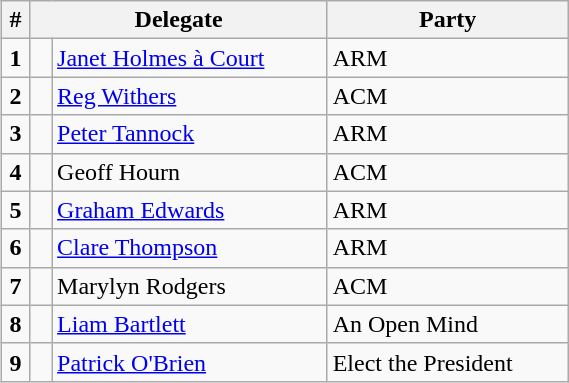<table class="wikitable" style="float:right;clear:right;width:30%">
<tr>
<th>#</th>
<th colspan="2">Delegate</th>
<th>Party</th>
</tr>
<tr>
<td align=center><strong>1</strong></td>
<td> </td>
<td><a href='#'>Janet Holmes à Court</a></td>
<td>ARM</td>
</tr>
<tr>
<td align=center><strong>2</strong></td>
<td> </td>
<td><a href='#'>Reg Withers</a></td>
<td>ACM</td>
</tr>
<tr>
<td align=center><strong>3</strong></td>
<td> </td>
<td><a href='#'>Peter Tannock</a></td>
<td>ARM</td>
</tr>
<tr>
<td align=center><strong>4</strong></td>
<td> </td>
<td>Geoff Hourn</td>
<td>ACM</td>
</tr>
<tr>
<td align=center><strong>5</strong></td>
<td> </td>
<td><a href='#'>Graham Edwards</a></td>
<td>ARM</td>
</tr>
<tr>
<td align=center><strong>6</strong></td>
<td> </td>
<td><a href='#'>Clare Thompson</a></td>
<td>ARM</td>
</tr>
<tr>
<td align=center><strong>7</strong></td>
<td> </td>
<td>Marylyn Rodgers</td>
<td>ACM</td>
</tr>
<tr>
<td align=center><strong>8</strong></td>
<td> </td>
<td><a href='#'>Liam Bartlett</a></td>
<td>An Open Mind</td>
</tr>
<tr>
<td align=center><strong>9</strong></td>
<td> </td>
<td><a href='#'>Patrick O'Brien</a></td>
<td>Elect the President</td>
</tr>
</table>
